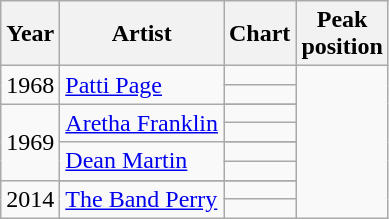<table class="wikitable">
<tr>
<th scope="col">Year</th>
<th scope="col">Artist</th>
<th scope="col">Chart</th>
<th scope="col">Peak<br>position</th>
</tr>
<tr>
<td rowspan=2>1968</td>
<td rowspan=2><a href='#'>Patti Page</a></td>
<td></td>
</tr>
<tr>
<td></td>
</tr>
<tr>
<td rowspan=6>1969</td>
<td rowspan=3><a href='#'>Aretha Franklin</a></td>
</tr>
<tr>
<td></td>
</tr>
<tr>
<td></td>
</tr>
<tr>
<td rowspan=3><a href='#'>Dean Martin</a></td>
</tr>
<tr>
<td></td>
</tr>
<tr>
<td></td>
</tr>
<tr>
<td rowspan=4>2014</td>
</tr>
<tr>
<td rowspan=3><a href='#'>The Band Perry</a></td>
</tr>
<tr>
<td></td>
</tr>
<tr>
<td></td>
</tr>
</table>
